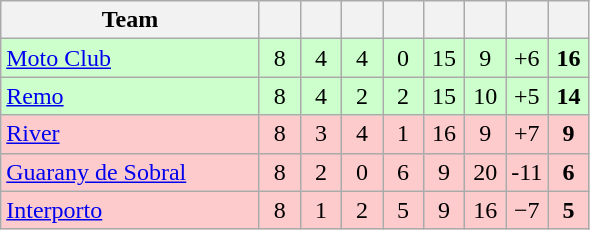<table class="wikitable" style="text-align: center;">
<tr>
<th width=165>Team</th>
<th width=20></th>
<th width=20></th>
<th width=20></th>
<th width=20></th>
<th width=20></th>
<th width=20></th>
<th width=20></th>
<th width=20></th>
</tr>
<tr bgcolor=#ccffcc>
<td align=left> <a href='#'>Moto Club</a></td>
<td>8</td>
<td>4</td>
<td>4</td>
<td>0</td>
<td>15</td>
<td>9</td>
<td>+6</td>
<td><strong>16</strong></td>
</tr>
<tr bgcolor=#ccffcc>
<td align=left> <a href='#'>Remo</a></td>
<td>8</td>
<td>4</td>
<td>2</td>
<td>2</td>
<td>15</td>
<td>10</td>
<td>+5</td>
<td><strong>14</strong></td>
</tr>
<tr bgcolor=#FDCBCC>
<td align=left> <a href='#'>River</a></td>
<td>8</td>
<td>3</td>
<td>4</td>
<td>1</td>
<td>16</td>
<td>9</td>
<td>+7</td>
<td><strong>9</strong></td>
</tr>
<tr bgcolor=#FDCBCC>
<td align=left> <a href='#'>Guarany de Sobral</a></td>
<td>8</td>
<td>2</td>
<td>0</td>
<td>6</td>
<td>9</td>
<td>20</td>
<td>-11</td>
<td><strong>6</strong></td>
</tr>
<tr bgcolor=#FDCBCC>
<td align=left> <a href='#'>Interporto</a></td>
<td>8</td>
<td>1</td>
<td>2</td>
<td>5</td>
<td>9</td>
<td>16</td>
<td>−7</td>
<td><strong>5</strong></td>
</tr>
</table>
